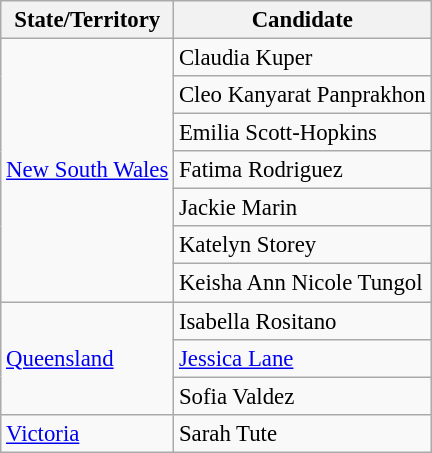<table class="wikitable" style="font-size: 95%;">
<tr>
<th>State/Territory</th>
<th>Candidate</th>
</tr>
<tr>
<td rowspan=7><a href='#'>New South Wales</a></td>
<td>Claudia Kuper</td>
</tr>
<tr>
<td>Cleo Kanyarat Panprakhon</td>
</tr>
<tr>
<td>Emilia Scott-Hopkins</td>
</tr>
<tr>
<td>Fatima Rodriguez</td>
</tr>
<tr>
<td>Jackie Marin</td>
</tr>
<tr>
<td>Katelyn Storey</td>
</tr>
<tr>
<td>Keisha Ann Nicole Tungol</td>
</tr>
<tr>
<td rowspan=3><a href='#'>Queensland</a></td>
<td>Isabella Rositano</td>
</tr>
<tr>
<td><a href='#'>Jessica Lane</a></td>
</tr>
<tr>
<td>Sofia Valdez</td>
</tr>
<tr>
<td><a href='#'>Victoria</a></td>
<td>Sarah Tute</td>
</tr>
</table>
